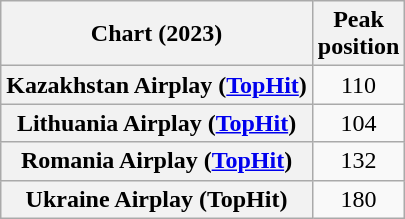<table class="wikitable sortable plainrowheaders" style="text-align:center">
<tr>
<th scope="col">Chart (2023)</th>
<th scope="col">Peak<br>position</th>
</tr>
<tr>
<th scope="row">Kazakhstan Airplay (<a href='#'>TopHit</a>)</th>
<td>110</td>
</tr>
<tr>
<th scope="row">Lithuania Airplay (<a href='#'>TopHit</a>)</th>
<td>104</td>
</tr>
<tr>
<th scope="row">Romania Airplay (<a href='#'>TopHit</a>)</th>
<td>132</td>
</tr>
<tr>
<th scope="row">Ukraine Airplay (TopHit)</th>
<td>180</td>
</tr>
</table>
